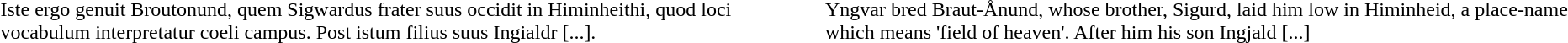<table>
<tr>
<td><br>Iste ergo genuit Broutonund, quem Sigwardus frater suus occidit in Himinheithi, quod loci vocabulum interpretatur coeli campus. Post istum filius suus Ingialdr [...].</td>
<td><br>Yngvar bred Braut-Ånund, whose brother, Sigurd, laid him low in Himinheid, a place-name which means 'field of heaven'. After him his son Ingjald [...]</td>
<td></td>
</tr>
</table>
